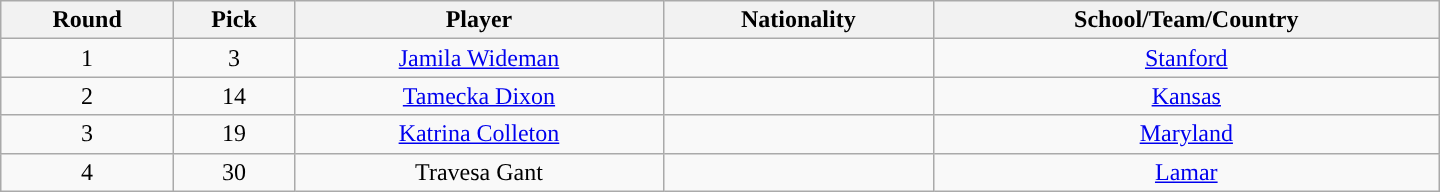<table class="wikitable" style="text-align:center; width:60em">
<tr>
<th>Round</th>
<th>Pick</th>
<th>Player</th>
<th>Nationality</th>
<th>School/Team/Country</th>
</tr>
<tr>
<td>1</td>
<td>3</td>
<td><a href='#'>Jamila Wideman</a></td>
<td></td>
<td><a href='#'>Stanford</a></td>
</tr>
<tr>
<td>2</td>
<td>14</td>
<td><a href='#'>Tamecka Dixon</a></td>
<td></td>
<td><a href='#'>Kansas</a></td>
</tr>
<tr>
<td>3</td>
<td>19</td>
<td><a href='#'>Katrina Colleton</a></td>
<td></td>
<td><a href='#'>Maryland</a></td>
</tr>
<tr>
<td>4</td>
<td>30</td>
<td>Travesa Gant</td>
<td></td>
<td><a href='#'>Lamar</a></td>
</tr>
</table>
